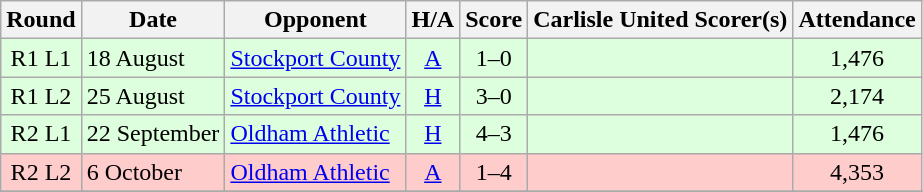<table class="wikitable" style="text-align:center">
<tr>
<th>Round</th>
<th>Date</th>
<th>Opponent</th>
<th>H/A</th>
<th>Score</th>
<th>Carlisle United Scorer(s)</th>
<th>Attendance</th>
</tr>
<tr bgcolor=#ddffdd>
<td>R1 L1</td>
<td align=left>18 August</td>
<td align=left><a href='#'>Stockport County</a></td>
<td><a href='#'>A</a></td>
<td>1–0</td>
<td align=left></td>
<td>1,476</td>
</tr>
<tr bgcolor=#ddffdd>
<td>R1 L2</td>
<td align=left>25 August</td>
<td align=left><a href='#'>Stockport County</a></td>
<td><a href='#'>H</a></td>
<td>3–0</td>
<td align=left></td>
<td>2,174</td>
</tr>
<tr bgcolor=#ddffdd>
<td>R2 L1</td>
<td align=left>22 September</td>
<td align=left><a href='#'>Oldham Athletic</a></td>
<td><a href='#'>H</a></td>
<td>4–3</td>
<td align=left></td>
<td>1,476</td>
</tr>
<tr bgcolor=#FFCCCC>
<td>R2 L2</td>
<td align=left>6 October</td>
<td align=left><a href='#'>Oldham Athletic</a></td>
<td><a href='#'>A</a></td>
<td>1–4</td>
<td align=left></td>
<td>4,353</td>
</tr>
<tr>
</tr>
</table>
